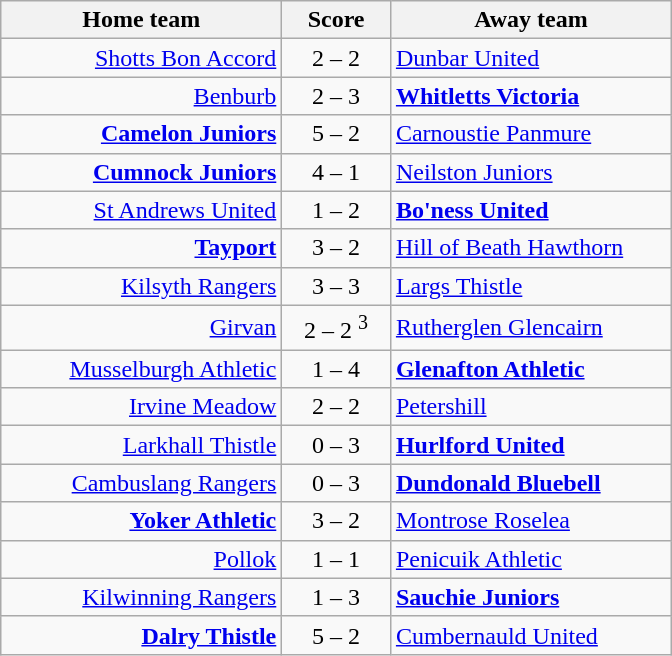<table border=0 cellpadding=4 cellspacing=0>
<tr>
<td valign="top"><br><table class="wikitable" style="border-collapse: collapse;">
<tr>
<th align="right" width="180">Home team</th>
<th align="center" width="65"> Score </th>
<th align="left" width="180">Away team</th>
</tr>
<tr>
<td style="text-align: right;"><a href='#'>Shotts Bon Accord</a></td>
<td style="text-align: center;">2 – 2</td>
<td style="text-align: left;"><a href='#'>Dunbar United</a></td>
</tr>
<tr>
<td style="text-align: right;"><a href='#'>Benburb</a></td>
<td style="text-align: center;">2 – 3</td>
<td style="text-align: left;"><strong><a href='#'>Whitletts Victoria</a></strong></td>
</tr>
<tr>
<td style="text-align: right;"><strong><a href='#'>Camelon Juniors</a></strong></td>
<td style="text-align: center;">5 – 2</td>
<td style="text-align: left;"><a href='#'>Carnoustie Panmure</a></td>
</tr>
<tr>
<td style="text-align: right;"><strong><a href='#'>Cumnock Juniors</a></strong></td>
<td style="text-align: center;">4 – 1</td>
<td style="text-align: left;"><a href='#'>Neilston Juniors</a></td>
</tr>
<tr>
<td style="text-align: right;"><a href='#'>St Andrews United</a></td>
<td style="text-align: center;">1 – 2</td>
<td style="text-align: left;"><strong><a href='#'>Bo'ness United</a></strong></td>
</tr>
<tr>
<td style="text-align: right;"><strong><a href='#'>Tayport</a></strong></td>
<td style="text-align: center;">3 – 2</td>
<td style="text-align: left;"><a href='#'>Hill of Beath Hawthorn</a></td>
</tr>
<tr>
<td style="text-align: right;"><a href='#'>Kilsyth Rangers</a></td>
<td style="text-align: center;">3 – 3</td>
<td style="text-align: left;"><a href='#'>Largs Thistle</a></td>
</tr>
<tr>
<td style="text-align: right;"><a href='#'>Girvan</a></td>
<td style="text-align: center;">2 – 2 <sup>3</sup></td>
<td style="text-align: left;"><a href='#'>Rutherglen Glencairn</a></td>
</tr>
<tr>
<td style="text-align: right;"><a href='#'>Musselburgh Athletic</a></td>
<td style="text-align: center;">1 – 4</td>
<td style="text-align: left;"><strong><a href='#'>Glenafton Athletic</a></strong></td>
</tr>
<tr>
<td style="text-align: right;"><a href='#'>Irvine Meadow</a></td>
<td style="text-align: center;">2 – 2</td>
<td style="text-align: left;"><a href='#'>Petershill</a></td>
</tr>
<tr>
<td style="text-align: right;"><a href='#'>Larkhall Thistle</a></td>
<td style="text-align: center;">0 – 3</td>
<td style="text-align: left;"><strong><a href='#'>Hurlford United</a></strong></td>
</tr>
<tr>
<td style="text-align: right;"><a href='#'>Cambuslang Rangers</a></td>
<td style="text-align: center;">0 – 3</td>
<td style="text-align: left;"><strong><a href='#'>Dundonald Bluebell</a></strong></td>
</tr>
<tr>
<td style="text-align: right;"><strong><a href='#'>Yoker Athletic</a></strong></td>
<td style="text-align: center;">3 – 2</td>
<td style="text-align: left;"><a href='#'>Montrose Roselea</a></td>
</tr>
<tr>
<td style="text-align: right;"><a href='#'>Pollok</a></td>
<td style="text-align: center;">1 – 1</td>
<td style="text-align: left;"><a href='#'>Penicuik Athletic</a></td>
</tr>
<tr>
<td style="text-align: right;"><a href='#'>Kilwinning Rangers</a></td>
<td style="text-align: center;">1 – 3</td>
<td style="text-align: left;"><strong><a href='#'>Sauchie Juniors</a></strong></td>
</tr>
<tr>
<td style="text-align: right;"><strong><a href='#'>Dalry Thistle</a></strong></td>
<td style="text-align: center;">5 – 2</td>
<td style="text-align: left;"><a href='#'>Cumbernauld United</a></td>
</tr>
</table>
</td>
</tr>
</table>
